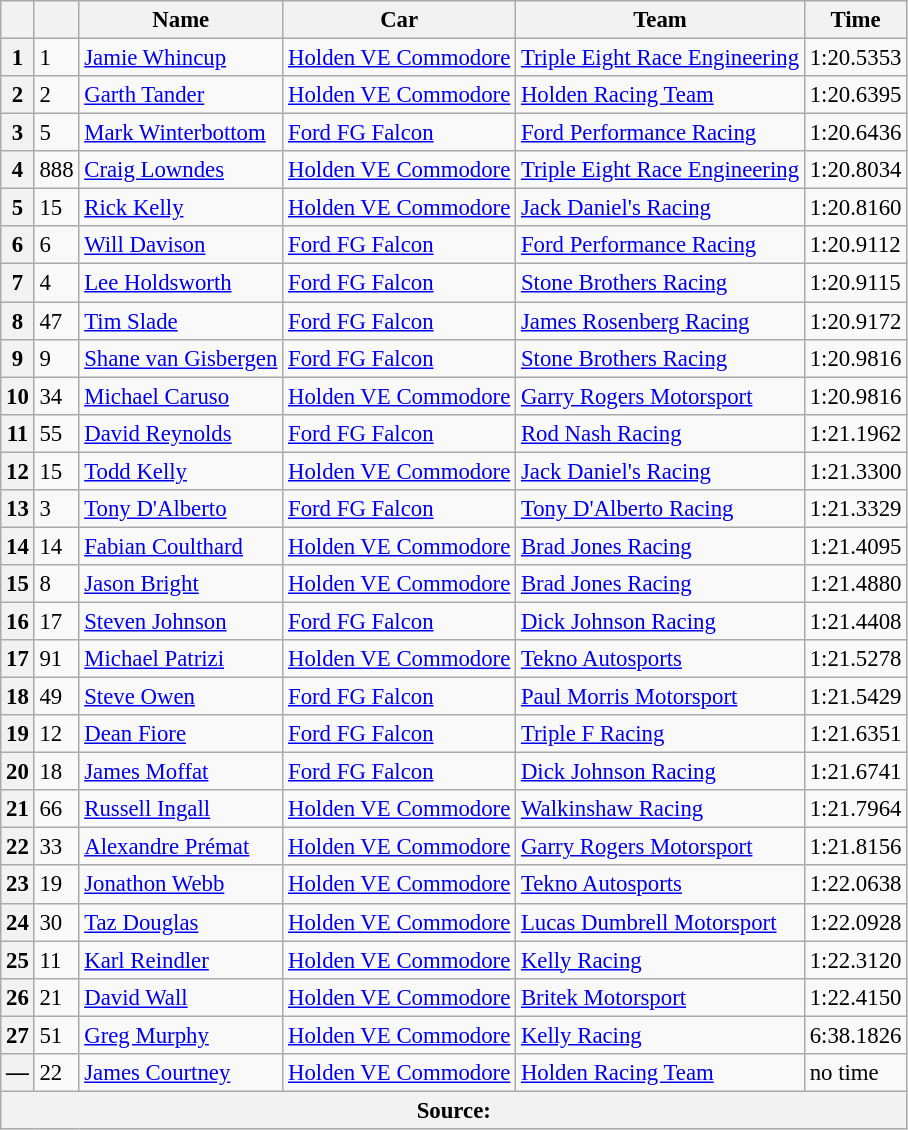<table class="wikitable" style="font-size: 95%;">
<tr>
<th></th>
<th></th>
<th>Name</th>
<th>Car</th>
<th>Team</th>
<th>Time</th>
</tr>
<tr>
<th>1</th>
<td>1</td>
<td> <a href='#'>Jamie Whincup</a></td>
<td><a href='#'>Holden VE Commodore</a></td>
<td><a href='#'>Triple Eight Race Engineering</a></td>
<td>1:20.5353</td>
</tr>
<tr>
<th>2</th>
<td>2</td>
<td> <a href='#'>Garth Tander</a></td>
<td><a href='#'>Holden VE Commodore</a></td>
<td><a href='#'>Holden Racing Team</a></td>
<td>1:20.6395</td>
</tr>
<tr>
<th>3</th>
<td>5</td>
<td> <a href='#'>Mark Winterbottom</a></td>
<td><a href='#'>Ford FG Falcon</a></td>
<td><a href='#'>Ford Performance Racing</a></td>
<td>1:20.6436</td>
</tr>
<tr>
<th>4</th>
<td>888</td>
<td> <a href='#'>Craig Lowndes</a></td>
<td><a href='#'>Holden VE Commodore</a></td>
<td><a href='#'>Triple Eight Race Engineering</a></td>
<td>1:20.8034</td>
</tr>
<tr>
<th>5</th>
<td>15</td>
<td> <a href='#'>Rick Kelly</a></td>
<td><a href='#'>Holden VE Commodore</a></td>
<td><a href='#'>Jack Daniel's Racing</a></td>
<td>1:20.8160</td>
</tr>
<tr>
<th>6</th>
<td>6</td>
<td> <a href='#'>Will Davison</a></td>
<td><a href='#'>Ford FG Falcon</a></td>
<td><a href='#'>Ford Performance Racing</a></td>
<td>1:20.9112</td>
</tr>
<tr>
<th>7</th>
<td>4</td>
<td> <a href='#'>Lee Holdsworth</a></td>
<td><a href='#'>Ford FG Falcon</a></td>
<td><a href='#'>Stone Brothers Racing</a></td>
<td>1:20.9115</td>
</tr>
<tr>
<th>8</th>
<td>47</td>
<td> <a href='#'>Tim Slade</a></td>
<td><a href='#'>Ford FG Falcon</a></td>
<td><a href='#'>James Rosenberg Racing</a></td>
<td>1:20.9172</td>
</tr>
<tr>
<th>9</th>
<td>9</td>
<td> <a href='#'>Shane van Gisbergen</a></td>
<td><a href='#'>Ford FG Falcon</a></td>
<td><a href='#'>Stone Brothers Racing</a></td>
<td>1:20.9816</td>
</tr>
<tr>
<th>10</th>
<td>34</td>
<td> <a href='#'>Michael Caruso</a></td>
<td><a href='#'>Holden VE Commodore</a></td>
<td><a href='#'>Garry Rogers Motorsport</a></td>
<td>1:20.9816</td>
</tr>
<tr>
<th>11</th>
<td>55</td>
<td> <a href='#'>David Reynolds</a></td>
<td><a href='#'>Ford FG Falcon</a></td>
<td><a href='#'>Rod Nash Racing</a></td>
<td>1:21.1962</td>
</tr>
<tr>
<th>12</th>
<td>15</td>
<td> <a href='#'>Todd Kelly</a></td>
<td><a href='#'>Holden VE Commodore</a></td>
<td><a href='#'>Jack Daniel's Racing</a></td>
<td>1:21.3300</td>
</tr>
<tr>
<th>13</th>
<td>3</td>
<td> <a href='#'>Tony D'Alberto</a></td>
<td><a href='#'>Ford FG Falcon</a></td>
<td><a href='#'>Tony D'Alberto Racing</a></td>
<td>1:21.3329</td>
</tr>
<tr>
<th>14</th>
<td>14</td>
<td> <a href='#'>Fabian Coulthard</a></td>
<td><a href='#'>Holden VE Commodore</a></td>
<td><a href='#'>Brad Jones Racing</a></td>
<td>1:21.4095</td>
</tr>
<tr>
<th>15</th>
<td>8</td>
<td> <a href='#'>Jason Bright</a></td>
<td><a href='#'>Holden VE Commodore</a></td>
<td><a href='#'>Brad Jones Racing</a></td>
<td>1:21.4880</td>
</tr>
<tr>
<th>16</th>
<td>17</td>
<td> <a href='#'>Steven Johnson</a></td>
<td><a href='#'>Ford FG Falcon</a></td>
<td><a href='#'>Dick Johnson Racing</a></td>
<td>1:21.4408</td>
</tr>
<tr>
<th>17</th>
<td>91</td>
<td> <a href='#'>Michael Patrizi</a></td>
<td><a href='#'>Holden VE Commodore</a></td>
<td><a href='#'>Tekno Autosports</a></td>
<td>1:21.5278</td>
</tr>
<tr>
<th>18</th>
<td>49</td>
<td> <a href='#'>Steve Owen</a></td>
<td><a href='#'>Ford FG Falcon</a></td>
<td><a href='#'>Paul Morris Motorsport</a></td>
<td>1:21.5429</td>
</tr>
<tr>
<th>19</th>
<td>12</td>
<td> <a href='#'>Dean Fiore</a></td>
<td><a href='#'>Ford FG Falcon</a></td>
<td><a href='#'>Triple F Racing</a></td>
<td>1:21.6351</td>
</tr>
<tr>
<th>20</th>
<td>18</td>
<td> <a href='#'>James Moffat</a></td>
<td><a href='#'>Ford FG Falcon</a></td>
<td><a href='#'>Dick Johnson Racing</a></td>
<td>1:21.6741</td>
</tr>
<tr>
<th>21</th>
<td>66</td>
<td> <a href='#'>Russell Ingall</a></td>
<td><a href='#'>Holden VE Commodore</a></td>
<td><a href='#'>Walkinshaw Racing</a></td>
<td>1:21.7964</td>
</tr>
<tr>
<th>22</th>
<td>33</td>
<td> <a href='#'>Alexandre Prémat</a></td>
<td><a href='#'>Holden VE Commodore</a></td>
<td><a href='#'>Garry Rogers Motorsport</a></td>
<td>1:21.8156</td>
</tr>
<tr>
<th>23</th>
<td>19</td>
<td> <a href='#'>Jonathon Webb</a></td>
<td><a href='#'>Holden VE Commodore</a></td>
<td><a href='#'>Tekno Autosports</a></td>
<td>1:22.0638</td>
</tr>
<tr>
<th>24</th>
<td>30</td>
<td> <a href='#'>Taz Douglas</a></td>
<td><a href='#'>Holden VE Commodore</a></td>
<td><a href='#'>Lucas Dumbrell Motorsport</a></td>
<td>1:22.0928</td>
</tr>
<tr>
<th>25</th>
<td>11</td>
<td> <a href='#'>Karl Reindler</a></td>
<td><a href='#'>Holden VE Commodore</a></td>
<td><a href='#'>Kelly Racing</a></td>
<td>1:22.3120</td>
</tr>
<tr>
<th>26</th>
<td>21</td>
<td> <a href='#'>David Wall</a></td>
<td><a href='#'>Holden VE Commodore</a></td>
<td><a href='#'>Britek Motorsport</a></td>
<td>1:22.4150</td>
</tr>
<tr>
<th>27</th>
<td>51</td>
<td> <a href='#'>Greg Murphy</a></td>
<td><a href='#'>Holden VE Commodore</a></td>
<td><a href='#'>Kelly Racing</a></td>
<td>6:38.1826</td>
</tr>
<tr>
<th>—</th>
<td>22</td>
<td> <a href='#'>James Courtney</a></td>
<td><a href='#'>Holden VE Commodore</a></td>
<td><a href='#'>Holden Racing Team</a></td>
<td>no time</td>
</tr>
<tr>
<th colspan="6" style="text-align:center;">Source:</th>
</tr>
</table>
